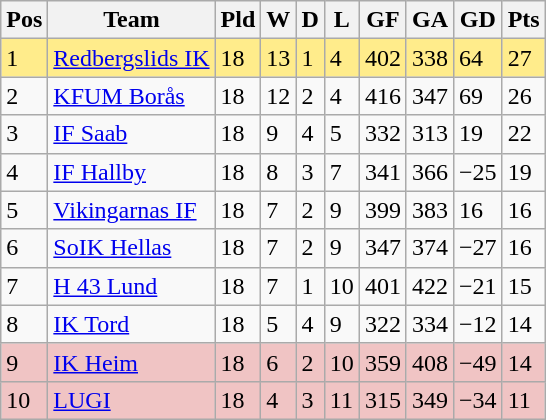<table class="wikitable">
<tr>
<th><span>Pos</span></th>
<th>Team</th>
<th><span>Pld</span></th>
<th><span>W</span></th>
<th><span>D</span></th>
<th><span>L</span></th>
<th><span>GF</span></th>
<th><span>GA</span></th>
<th><span>GD</span></th>
<th><span>Pts</span></th>
</tr>
<tr style="background:#ffec8b">
<td>1</td>
<td><a href='#'>Redbergslids IK</a></td>
<td>18</td>
<td>13</td>
<td>1</td>
<td>4</td>
<td>402</td>
<td>338</td>
<td>64</td>
<td>27</td>
</tr>
<tr>
<td>2</td>
<td><a href='#'>KFUM Borås</a></td>
<td>18</td>
<td>12</td>
<td>2</td>
<td>4</td>
<td>416</td>
<td>347</td>
<td>69</td>
<td>26</td>
</tr>
<tr>
<td>3</td>
<td><a href='#'>IF Saab</a></td>
<td>18</td>
<td>9</td>
<td>4</td>
<td>5</td>
<td>332</td>
<td>313</td>
<td>19</td>
<td>22</td>
</tr>
<tr>
<td>4</td>
<td><a href='#'>IF Hallby</a></td>
<td>18</td>
<td>8</td>
<td>3</td>
<td>7</td>
<td>341</td>
<td>366</td>
<td>−25</td>
<td>19</td>
</tr>
<tr>
<td>5</td>
<td><a href='#'>Vikingarnas IF</a></td>
<td>18</td>
<td>7</td>
<td>2</td>
<td>9</td>
<td>399</td>
<td>383</td>
<td>16</td>
<td>16</td>
</tr>
<tr>
<td>6</td>
<td><a href='#'>SoIK Hellas</a></td>
<td>18</td>
<td>7</td>
<td>2</td>
<td>9</td>
<td>347</td>
<td>374</td>
<td>−27</td>
<td>16</td>
</tr>
<tr>
<td>7</td>
<td><a href='#'>H 43 Lund</a></td>
<td>18</td>
<td>7</td>
<td>1</td>
<td>10</td>
<td>401</td>
<td>422</td>
<td>−21</td>
<td>15</td>
</tr>
<tr>
<td>8</td>
<td><a href='#'>IK Tord</a></td>
<td>18</td>
<td>5</td>
<td>4</td>
<td>9</td>
<td>322</td>
<td>334</td>
<td>−12</td>
<td>14</td>
</tr>
<tr align="left" style="background:#f0c4c4;">
<td>9</td>
<td><a href='#'>IK Heim</a></td>
<td>18</td>
<td>6</td>
<td>2</td>
<td>10</td>
<td>359</td>
<td>408</td>
<td>−49</td>
<td>14</td>
</tr>
<tr align="left" style="background:#f0c4c4;">
<td>10</td>
<td><a href='#'>LUGI</a></td>
<td>18</td>
<td>4</td>
<td>3</td>
<td>11</td>
<td>315</td>
<td>349</td>
<td>−34</td>
<td>11</td>
</tr>
</table>
